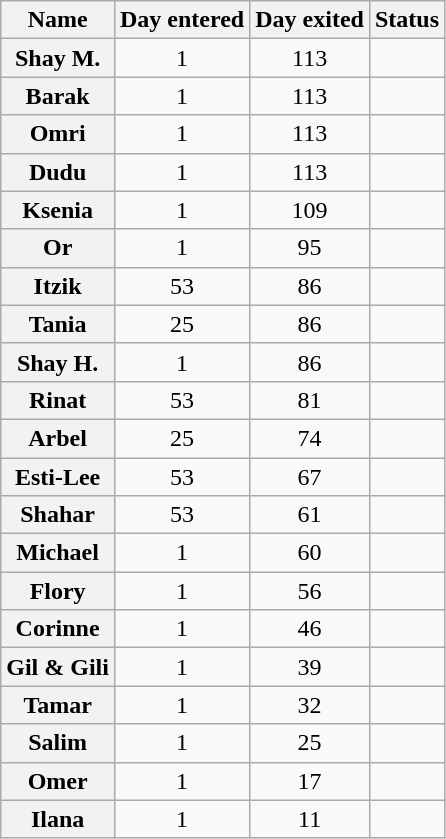<table class="wikitable sortable" style="text-align:center;">
<tr>
<th>Name</th>
<th>Day entered</th>
<th>Day exited</th>
<th>Status</th>
</tr>
<tr>
<th>Shay M.</th>
<td>1</td>
<td>113</td>
<td></td>
</tr>
<tr>
<th>Barak</th>
<td>1</td>
<td>113</td>
<td></td>
</tr>
<tr>
<th>Omri</th>
<td>1</td>
<td>113</td>
<td></td>
</tr>
<tr>
<th>Dudu</th>
<td>1</td>
<td>113</td>
<td></td>
</tr>
<tr>
<th>Ksenia</th>
<td>1</td>
<td>109</td>
<td></td>
</tr>
<tr>
<th>Or</th>
<td>1</td>
<td>95</td>
<td></td>
</tr>
<tr>
<th>Itzik</th>
<td>53</td>
<td>86</td>
<td></td>
</tr>
<tr>
<th>Tania</th>
<td>25</td>
<td>86</td>
<td></td>
</tr>
<tr>
<th>Shay H.</th>
<td>1</td>
<td>86</td>
<td></td>
</tr>
<tr>
<th>Rinat</th>
<td>53</td>
<td>81</td>
<td></td>
</tr>
<tr>
<th>Arbel</th>
<td>25</td>
<td>74</td>
<td></td>
</tr>
<tr>
<th>Esti-Lee</th>
<td>53</td>
<td>67</td>
<td></td>
</tr>
<tr>
<th>Shahar</th>
<td>53</td>
<td>61</td>
<td></td>
</tr>
<tr>
<th>Michael</th>
<td>1</td>
<td>60</td>
<td></td>
</tr>
<tr>
<th>Flory</th>
<td>1</td>
<td>56</td>
<td></td>
</tr>
<tr>
<th>Corinne</th>
<td>1</td>
<td>46</td>
<td></td>
</tr>
<tr>
<th>Gil & Gili</th>
<td>1</td>
<td>39</td>
<td></td>
</tr>
<tr>
<th>Tamar</th>
<td>1</td>
<td>32</td>
<td></td>
</tr>
<tr>
<th>Salim</th>
<td>1</td>
<td>25</td>
<td></td>
</tr>
<tr>
<th>Omer</th>
<td>1</td>
<td>17</td>
<td></td>
</tr>
<tr>
<th>Ilana</th>
<td>1</td>
<td>11</td>
<td></td>
</tr>
</table>
